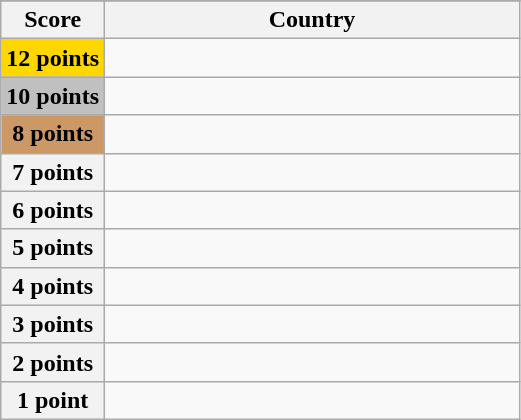<table class="wikitable">
<tr>
</tr>
<tr>
<th scope="col" width="20%">Score</th>
<th scope="col">Country</th>
</tr>
<tr>
<th scope="row" style="background:gold">12 points</th>
<td></td>
</tr>
<tr>
<th scope="row" style="background:silver">10 points</th>
<td></td>
</tr>
<tr>
<th scope="row" style="background:#CC9966">8 points</th>
<td></td>
</tr>
<tr>
<th scope="row">7 points</th>
<td></td>
</tr>
<tr>
<th scope="row">6 points</th>
<td></td>
</tr>
<tr>
<th scope="row">5 points</th>
<td></td>
</tr>
<tr>
<th scope="row">4 points</th>
<td></td>
</tr>
<tr>
<th scope="row">3 points</th>
<td></td>
</tr>
<tr>
<th scope="row">2 points</th>
<td></td>
</tr>
<tr>
<th scope="row">1 point</th>
<td></td>
</tr>
</table>
